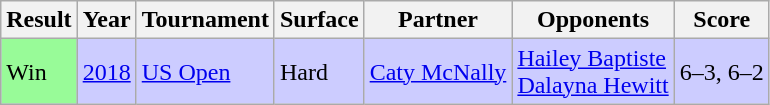<table class="wikitable">
<tr>
<th>Result</th>
<th>Year</th>
<th>Tournament</th>
<th>Surface</th>
<th>Partner</th>
<th>Opponents</th>
<th class="unsortable">Score</th>
</tr>
<tr style="background:#ccf;">
<td bgcolor=98fb98>Win</td>
<td><a href='#'>2018</a></td>
<td><a href='#'>US Open</a></td>
<td>Hard</td>
<td> <a href='#'>Caty McNally</a></td>
<td> <a href='#'>Hailey Baptiste</a> <br>  <a href='#'>Dalayna Hewitt</a></td>
<td>6–3, 6–2</td>
</tr>
</table>
